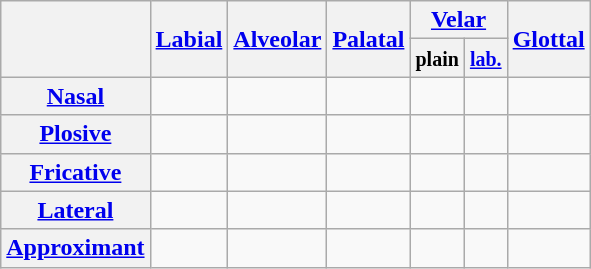<table class="wikitable" style="text-align:center">
<tr>
<th rowspan="2"></th>
<th rowspan="2"><a href='#'>Labial</a></th>
<th rowspan="2"><a href='#'>Alveolar</a></th>
<th rowspan="2"><a href='#'>Palatal</a></th>
<th colspan="2"><a href='#'>Velar</a></th>
<th rowspan="2"><a href='#'>Glottal</a></th>
</tr>
<tr>
<th><small>plain</small></th>
<th><a href='#'><small>lab.</small></a></th>
</tr>
<tr>
<th><a href='#'>Nasal</a></th>
<td></td>
<td></td>
<td></td>
<td></td>
<td></td>
<td></td>
</tr>
<tr>
<th><a href='#'>Plosive</a></th>
<td></td>
<td></td>
<td></td>
<td></td>
<td></td>
<td></td>
</tr>
<tr>
<th><a href='#'>Fricative</a></th>
<td></td>
<td></td>
<td></td>
<td></td>
<td></td>
<td></td>
</tr>
<tr>
<th><a href='#'>Lateral</a></th>
<td></td>
<td></td>
<td></td>
<td></td>
<td></td>
<td></td>
</tr>
<tr>
<th><a href='#'>Approximant</a></th>
<td></td>
<td></td>
<td></td>
<td></td>
<td></td>
<td></td>
</tr>
</table>
